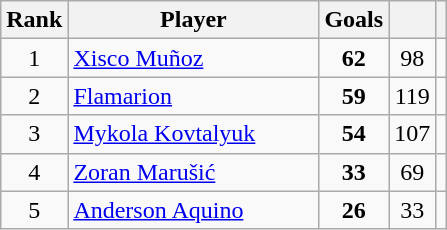<table class="wikitable sortable" style="text-align:center">
<tr>
<th scope="col">Rank</th>
<th scope="col" width="160px">Player</th>
<th scope="col">Goals</th>
<th scope="col"></th>
<th scope="col"></th>
</tr>
<tr>
<td>1</td>
<td style="text-align:left"> <a href='#'>Xisco Muñoz</a></td>
<td><strong>62</strong></td>
<td>98</td>
<td></td>
</tr>
<tr>
<td>2</td>
<td style="text-align:left"> <a href='#'>Flamarion</a></td>
<td><strong>59</strong></td>
<td>119</td>
<td></td>
</tr>
<tr>
<td>3</td>
<td style="text-align:left"> <a href='#'>Mykola Kovtalyuk</a></td>
<td><strong>54</strong></td>
<td>107</td>
<td></td>
</tr>
<tr>
<td>4</td>
<td style="text-align:left"> <a href='#'>Zoran Marušić</a></td>
<td><strong>33</strong></td>
<td>69</td>
<td></td>
</tr>
<tr>
<td>5</td>
<td style="text-align:left"> <a href='#'>Anderson Aquino</a></td>
<td><strong>26</strong></td>
<td>33</td>
<td></td>
</tr>
</table>
